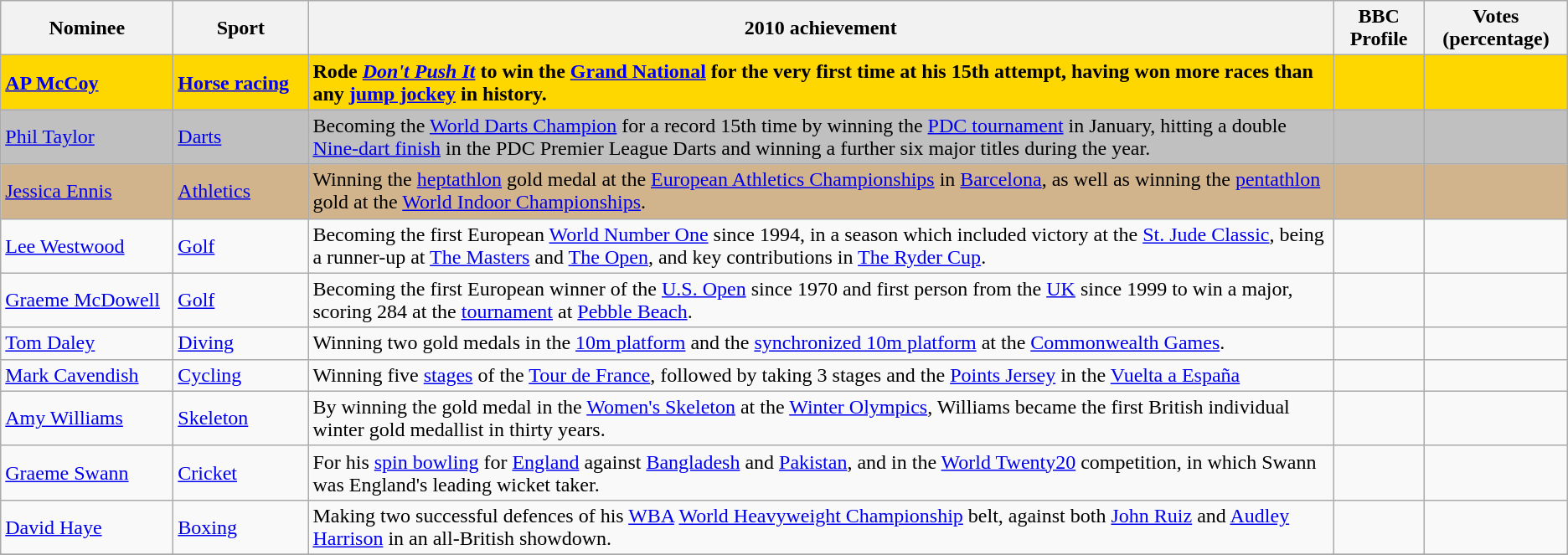<table class="wikitable sortable">
<tr>
<th width="130">Nominee</th>
<th width="100">Sport</th>
<th>2010 achievement</th>
<th>BBC Profile</th>
<th>Votes (percentage)</th>
</tr>
<tr style="font-weight:bold; background:gold;">
<td><a href='#'>AP McCoy</a></td>
<td><a href='#'>Horse racing</a></td>
<td>Rode <em><a href='#'>Don't Push It</a></em> to win the <a href='#'>Grand National</a> for the very first time at his 15th attempt, having won more races than any <a href='#'>jump jockey</a> in history.</td>
<td></td>
<td></td>
</tr>
<tr style="background:silver;">
<td><a href='#'>Phil Taylor</a></td>
<td><a href='#'>Darts</a></td>
<td>Becoming the <a href='#'>World Darts Champion</a> for a record 15th time by winning the <a href='#'>PDC tournament</a> in January, hitting a double <a href='#'>Nine-dart finish</a> in the PDC Premier League Darts and winning a further six major titles during the year.</td>
<td></td>
<td></td>
</tr>
<tr style="background:tan;">
<td><a href='#'>Jessica Ennis</a></td>
<td><a href='#'>Athletics</a></td>
<td>Winning the <a href='#'>heptathlon</a> gold medal at the <a href='#'>European Athletics Championships</a> in <a href='#'>Barcelona</a>, as well as winning the <a href='#'>pentathlon</a> gold at the <a href='#'>World Indoor Championships</a>.</td>
<td></td>
<td></td>
</tr>
<tr>
<td><a href='#'>Lee Westwood</a></td>
<td><a href='#'>Golf</a></td>
<td>Becoming the first European <a href='#'>World Number One</a> since 1994, in a season which included victory at the <a href='#'>St. Jude Classic</a>, being a runner-up at <a href='#'>The Masters</a> and <a href='#'>The Open</a>, and key contributions in <a href='#'>The Ryder Cup</a>.</td>
<td></td>
<td></td>
</tr>
<tr>
<td><a href='#'>Graeme McDowell</a></td>
<td><a href='#'>Golf</a></td>
<td>Becoming the first European winner of the <a href='#'>U.S. Open</a> since 1970 and first person from the <a href='#'>UK</a> since 1999 to win a major, scoring 284 at the <a href='#'>tournament</a> at <a href='#'>Pebble Beach</a>.</td>
<td></td>
<td></td>
</tr>
<tr>
<td><a href='#'>Tom Daley</a></td>
<td><a href='#'>Diving</a></td>
<td>Winning two gold medals in the <a href='#'>10m platform</a> and the <a href='#'>synchronized 10m platform</a> at the <a href='#'>Commonwealth Games</a>.</td>
<td></td>
<td></td>
</tr>
<tr>
<td><a href='#'>Mark Cavendish</a></td>
<td><a href='#'>Cycling</a></td>
<td>Winning five <a href='#'>stages</a> of the <a href='#'>Tour de France</a>, followed by taking 3 stages and the <a href='#'>Points Jersey</a> in the <a href='#'>Vuelta a España</a></td>
<td></td>
<td></td>
</tr>
<tr>
<td><a href='#'>Amy Williams</a></td>
<td><a href='#'>Skeleton</a></td>
<td>By winning the gold medal in the <a href='#'>Women's Skeleton</a> at the <a href='#'>Winter Olympics</a>, Williams became the first British individual winter gold medallist in thirty years.</td>
<td></td>
<td></td>
</tr>
<tr>
<td><a href='#'>Graeme Swann</a></td>
<td><a href='#'>Cricket</a></td>
<td>For his <a href='#'>spin bowling</a> for <a href='#'>England</a> against <a href='#'>Bangladesh</a> and <a href='#'>Pakistan</a>, and in the <a href='#'>World Twenty20</a> competition, in which Swann was England's leading wicket taker.</td>
<td></td>
<td></td>
</tr>
<tr>
<td><a href='#'>David Haye</a></td>
<td><a href='#'>Boxing</a></td>
<td>Making two successful defences of his <a href='#'>WBA</a> <a href='#'>World Heavyweight Championship</a> belt, against both <a href='#'>John Ruiz</a> and <a href='#'>Audley Harrison</a> in an all-British showdown.</td>
<td></td>
<td></td>
</tr>
<tr>
</tr>
</table>
